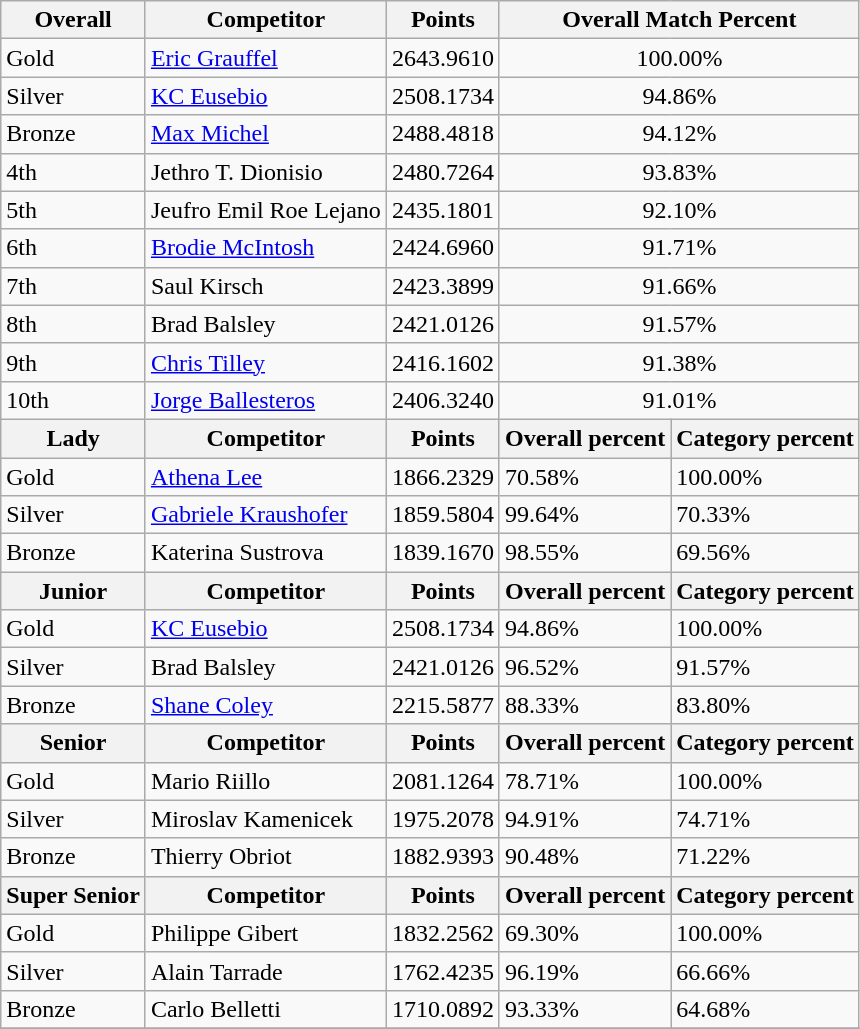<table class="wikitable sortable" style="text-align: left;">
<tr>
<th>Overall</th>
<th>Competitor</th>
<th>Points</th>
<th colspan="2">Overall Match Percent</th>
</tr>
<tr>
<td> Gold</td>
<td><a href='#'>Eric Grauffel</a></td>
<td>2643.9610</td>
<td colspan="2" style="text-align: center;">100.00%</td>
</tr>
<tr>
<td> Silver</td>
<td><a href='#'>KC Eusebio</a></td>
<td>2508.1734</td>
<td colspan="2" style="text-align: center;">94.86%</td>
</tr>
<tr>
<td> Bronze</td>
<td><a href='#'>Max Michel</a></td>
<td>2488.4818</td>
<td colspan="2" style="text-align: center;">94.12%</td>
</tr>
<tr>
<td>4th</td>
<td>Jethro T. Dionisio</td>
<td>2480.7264</td>
<td colspan="2" style="text-align: center;">93.83%</td>
</tr>
<tr>
<td>5th</td>
<td>Jeufro Emil Roe Lejano</td>
<td>2435.1801</td>
<td colspan="2" style="text-align: center;">92.10%</td>
</tr>
<tr>
<td>6th</td>
<td><a href='#'>Brodie McIntosh</a></td>
<td>2424.6960</td>
<td colspan="2" style="text-align: center;">91.71%</td>
</tr>
<tr>
<td>7th</td>
<td>Saul Kirsch</td>
<td>2423.3899</td>
<td colspan="2" style="text-align: center;">91.66%</td>
</tr>
<tr>
<td>8th</td>
<td>Brad Balsley</td>
<td>2421.0126</td>
<td colspan="2" style="text-align: center;">91.57%</td>
</tr>
<tr>
<td>9th</td>
<td><a href='#'>Chris Tilley</a></td>
<td>2416.1602</td>
<td colspan="2" style="text-align: center;">91.38%</td>
</tr>
<tr>
<td>10th</td>
<td><a href='#'>Jorge Ballesteros</a></td>
<td>2406.3240</td>
<td colspan="2" style="text-align: center;">91.01%</td>
</tr>
<tr>
<th>Lady</th>
<th>Competitor</th>
<th>Points</th>
<th>Overall percent</th>
<th>Category percent</th>
</tr>
<tr>
<td> Gold</td>
<td><a href='#'>Athena Lee</a></td>
<td>1866.2329</td>
<td>70.58%</td>
<td>100.00%</td>
</tr>
<tr>
<td> Silver</td>
<td><a href='#'>Gabriele Kraushofer</a></td>
<td>1859.5804</td>
<td>99.64%</td>
<td>70.33%</td>
</tr>
<tr>
<td> Bronze</td>
<td>Katerina Sustrova</td>
<td>1839.1670</td>
<td>98.55%</td>
<td>69.56%</td>
</tr>
<tr>
<th>Junior</th>
<th>Competitor</th>
<th>Points</th>
<th>Overall percent</th>
<th>Category percent</th>
</tr>
<tr>
<td> Gold</td>
<td><a href='#'>KC Eusebio</a></td>
<td>2508.1734</td>
<td>94.86%</td>
<td>100.00%</td>
</tr>
<tr>
<td> Silver</td>
<td>Brad Balsley</td>
<td>2421.0126</td>
<td>96.52%</td>
<td>91.57%</td>
</tr>
<tr>
<td> Bronze</td>
<td><a href='#'>Shane Coley</a></td>
<td>2215.5877</td>
<td>88.33%</td>
<td>83.80%</td>
</tr>
<tr>
<th>Senior</th>
<th>Competitor</th>
<th>Points</th>
<th>Overall percent</th>
<th>Category percent</th>
</tr>
<tr>
<td> Gold</td>
<td>Mario Riillo</td>
<td>2081.1264</td>
<td>78.71%</td>
<td>100.00%</td>
</tr>
<tr>
<td> Silver</td>
<td>Miroslav Kamenicek</td>
<td>1975.2078</td>
<td>94.91%</td>
<td>74.71%</td>
</tr>
<tr>
<td> Bronze</td>
<td>Thierry Obriot</td>
<td>1882.9393</td>
<td>90.48%</td>
<td>71.22%</td>
</tr>
<tr>
<th>Super Senior</th>
<th>Competitor</th>
<th>Points</th>
<th>Overall percent</th>
<th>Category percent</th>
</tr>
<tr>
<td> Gold</td>
<td>Philippe Gibert</td>
<td>1832.2562</td>
<td>69.30%</td>
<td>100.00%</td>
</tr>
<tr>
<td> Silver</td>
<td>Alain Tarrade</td>
<td>1762.4235</td>
<td>96.19%</td>
<td>66.66%</td>
</tr>
<tr>
<td> Bronze</td>
<td>Carlo Belletti</td>
<td>1710.0892</td>
<td>93.33%</td>
<td>64.68%</td>
</tr>
<tr>
</tr>
</table>
